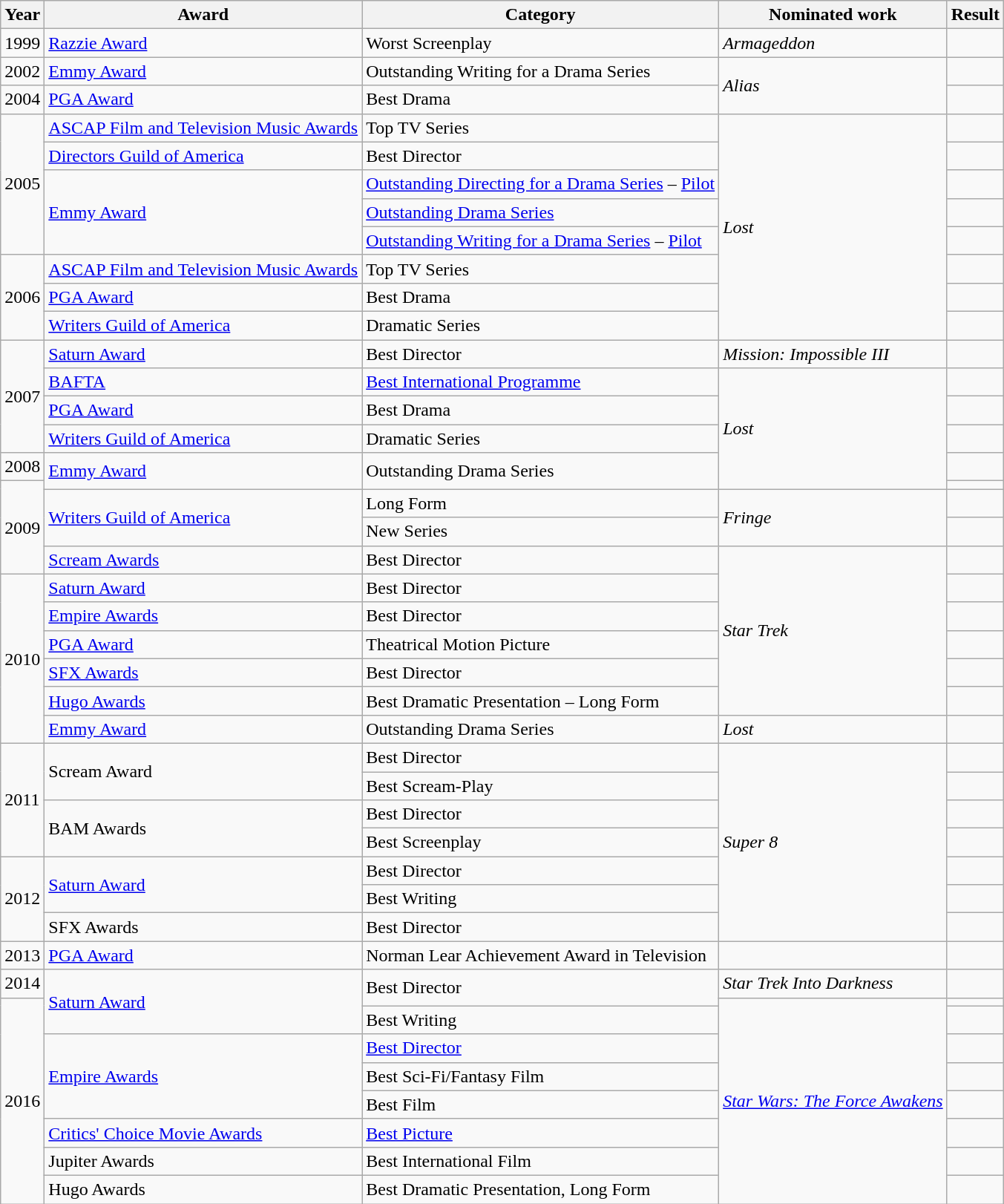<table class="wikitable sortable">
<tr>
<th>Year</th>
<th>Award</th>
<th>Category</th>
<th>Nominated work</th>
<th>Result</th>
</tr>
<tr>
<td>1999</td>
<td><a href='#'>Razzie Award</a></td>
<td>Worst Screenplay</td>
<td><em>Armageddon</em></td>
<td></td>
</tr>
<tr>
<td>2002</td>
<td><a href='#'>Emmy Award</a></td>
<td>Outstanding Writing for a Drama Series</td>
<td rowspan=2><em>Alias</em></td>
<td></td>
</tr>
<tr>
<td>2004</td>
<td><a href='#'>PGA Award</a></td>
<td>Best Drama</td>
<td></td>
</tr>
<tr>
<td rowspan=5>2005</td>
<td><a href='#'>ASCAP Film and Television Music Awards</a></td>
<td>Top TV Series</td>
<td rowspan=8><em>Lost</em></td>
<td></td>
</tr>
<tr>
<td><a href='#'>Directors Guild of America</a></td>
<td>Best Director</td>
<td></td>
</tr>
<tr>
<td rowspan=3><a href='#'>Emmy Award</a></td>
<td><a href='#'>Outstanding Directing for a Drama Series</a> – <a href='#'>Pilot</a></td>
<td></td>
</tr>
<tr>
<td><a href='#'>Outstanding Drama Series</a></td>
<td></td>
</tr>
<tr>
<td><a href='#'>Outstanding Writing for a Drama Series</a> – <a href='#'>Pilot</a></td>
<td></td>
</tr>
<tr>
<td rowspan=3>2006</td>
<td><a href='#'>ASCAP Film and Television Music Awards</a></td>
<td>Top TV Series</td>
<td></td>
</tr>
<tr>
<td><a href='#'>PGA Award</a></td>
<td>Best Drama</td>
<td></td>
</tr>
<tr>
<td><a href='#'>Writers Guild of America</a></td>
<td>Dramatic Series</td>
<td></td>
</tr>
<tr>
<td rowspan=4>2007</td>
<td><a href='#'>Saturn Award</a></td>
<td>Best Director</td>
<td><em>Mission: Impossible III</em></td>
<td></td>
</tr>
<tr>
<td><a href='#'>BAFTA</a></td>
<td><a href='#'>Best International Programme</a></td>
<td rowspan=5><em>Lost</em></td>
<td></td>
</tr>
<tr>
<td><a href='#'>PGA Award</a></td>
<td>Best Drama</td>
<td></td>
</tr>
<tr>
<td><a href='#'>Writers Guild of America</a></td>
<td>Dramatic Series</td>
<td></td>
</tr>
<tr>
<td>2008</td>
<td rowspan=2><a href='#'>Emmy Award</a></td>
<td rowspan=2>Outstanding Drama Series</td>
<td></td>
</tr>
<tr>
<td rowspan=4>2009</td>
<td></td>
</tr>
<tr>
<td rowspan=2><a href='#'>Writers Guild of America</a></td>
<td>Long Form</td>
<td rowspan=2><em>Fringe</em></td>
<td></td>
</tr>
<tr>
<td>New Series</td>
<td></td>
</tr>
<tr>
<td><a href='#'>Scream Awards</a></td>
<td>Best Director</td>
<td rowspan=6><em>Star Trek</em></td>
<td></td>
</tr>
<tr>
<td rowspan=6>2010</td>
<td><a href='#'>Saturn Award</a></td>
<td>Best Director</td>
<td></td>
</tr>
<tr>
<td><a href='#'>Empire Awards</a></td>
<td>Best Director</td>
<td></td>
</tr>
<tr>
<td><a href='#'>PGA Award</a></td>
<td>Theatrical Motion Picture</td>
<td></td>
</tr>
<tr>
<td><a href='#'>SFX Awards</a></td>
<td>Best Director</td>
<td></td>
</tr>
<tr>
<td><a href='#'>Hugo Awards</a></td>
<td>Best Dramatic Presentation – Long Form</td>
<td></td>
</tr>
<tr>
<td><a href='#'>Emmy Award</a></td>
<td>Outstanding Drama Series</td>
<td><em>Lost</em></td>
<td></td>
</tr>
<tr>
<td rowspan=4>2011</td>
<td rowspan=2>Scream Award</td>
<td>Best Director</td>
<td rowspan=7><em>Super 8</em></td>
<td></td>
</tr>
<tr>
<td>Best Scream-Play</td>
<td></td>
</tr>
<tr>
<td rowspan=2>BAM Awards</td>
<td>Best Director</td>
<td></td>
</tr>
<tr>
<td>Best Screenplay</td>
<td></td>
</tr>
<tr>
<td rowspan=3>2012</td>
<td rowspan=2><a href='#'>Saturn Award</a></td>
<td>Best Director</td>
<td></td>
</tr>
<tr>
<td>Best Writing</td>
<td></td>
</tr>
<tr>
<td>SFX Awards</td>
<td>Best Director</td>
<td></td>
</tr>
<tr>
<td>2013</td>
<td><a href='#'>PGA Award</a></td>
<td>Norman Lear Achievement Award in Television</td>
<td></td>
<td></td>
</tr>
<tr>
<td>2014</td>
<td rowspan=3><a href='#'>Saturn Award</a></td>
<td rowspan=2>Best Director</td>
<td><em>Star Trek Into Darkness</em></td>
<td></td>
</tr>
<tr>
<td rowspan=8>2016</td>
<td rowspan=8><em><a href='#'>Star Wars: The Force Awakens</a></em></td>
<td></td>
</tr>
<tr>
<td>Best Writing</td>
<td></td>
</tr>
<tr>
<td rowspan=3><a href='#'>Empire Awards</a></td>
<td><a href='#'>Best Director</a></td>
<td></td>
</tr>
<tr>
<td>Best Sci-Fi/Fantasy Film</td>
<td></td>
</tr>
<tr>
<td>Best Film</td>
<td></td>
</tr>
<tr>
<td><a href='#'>Critics' Choice Movie Awards</a></td>
<td><a href='#'>Best Picture</a></td>
<td></td>
</tr>
<tr>
<td>Jupiter Awards</td>
<td>Best International Film</td>
<td></td>
</tr>
<tr>
<td>Hugo Awards</td>
<td>Best Dramatic Presentation, Long Form</td>
<td></td>
</tr>
</table>
